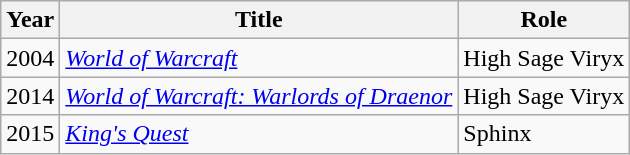<table class="wikitable sortable">
<tr>
<th>Year</th>
<th>Title</th>
<th>Role</th>
</tr>
<tr>
<td>2004</td>
<td><em><a href='#'>World of Warcraft</a></em></td>
<td>High Sage Viryx</td>
</tr>
<tr>
<td>2014</td>
<td><em><a href='#'>World of Warcraft: Warlords of Draenor</a></em></td>
<td>High Sage Viryx</td>
</tr>
<tr>
<td>2015</td>
<td><em><a href='#'>King's Quest</a></em></td>
<td>Sphinx</td>
</tr>
</table>
